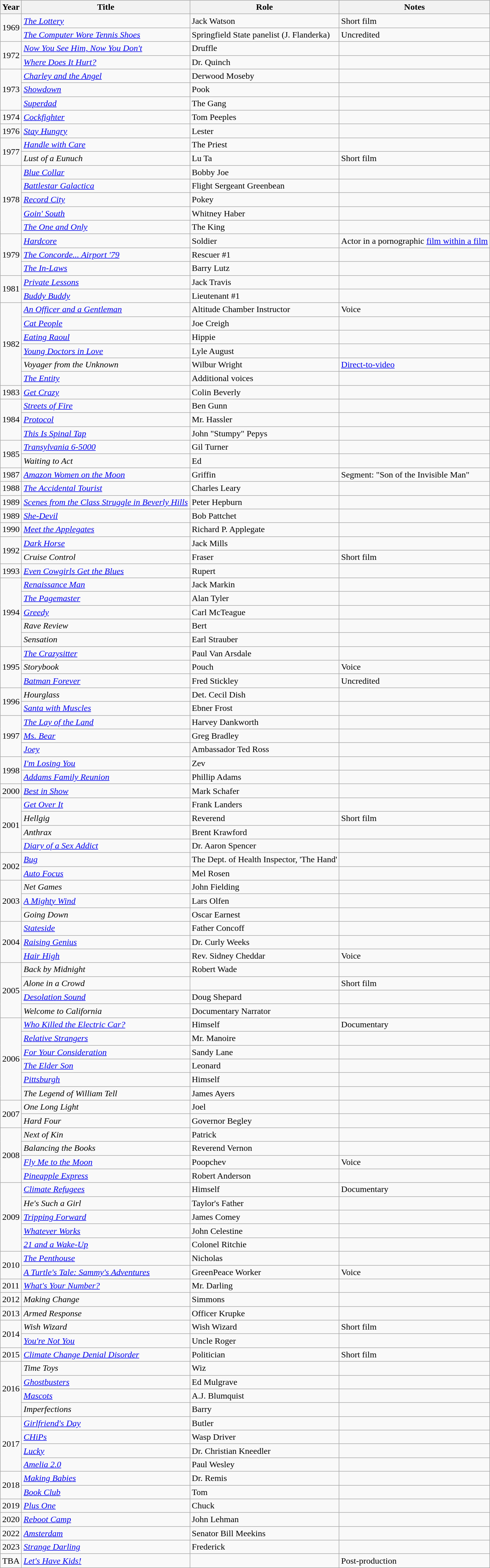<table class="wikitable sortable">
<tr>
<th>Year</th>
<th>Title</th>
<th>Role</th>
<th>Notes</th>
</tr>
<tr>
<td rowspan="2">1969</td>
<td><em><a href='#'>The Lottery</a></em></td>
<td>Jack Watson</td>
<td>Short film</td>
</tr>
<tr>
<td><em><a href='#'>The Computer Wore Tennis Shoes</a></em></td>
<td>Springfield State panelist (J. Flanderka)</td>
<td>Uncredited</td>
</tr>
<tr>
<td rowspan="2">1972</td>
<td><em><a href='#'>Now You See Him, Now You Don't</a></em></td>
<td>Druffle</td>
<td></td>
</tr>
<tr>
<td><em><a href='#'>Where Does It Hurt?</a></em></td>
<td>Dr. Quinch</td>
<td></td>
</tr>
<tr>
<td rowspan="3">1973</td>
<td><em><a href='#'>Charley and the Angel</a></em></td>
<td>Derwood Moseby</td>
<td></td>
</tr>
<tr>
<td><em><a href='#'>Showdown</a></em></td>
<td>Pook</td>
<td></td>
</tr>
<tr>
<td><em><a href='#'>Superdad</a></em></td>
<td>The Gang</td>
<td></td>
</tr>
<tr>
<td>1974</td>
<td><em><a href='#'>Cockfighter</a></em></td>
<td>Tom Peeples</td>
<td></td>
</tr>
<tr>
<td>1976</td>
<td><em><a href='#'>Stay Hungry</a></em></td>
<td>Lester</td>
<td></td>
</tr>
<tr>
<td rowspan="2">1977</td>
<td><em><a href='#'>Handle with Care</a></em></td>
<td>The Priest</td>
<td></td>
</tr>
<tr>
<td><em>Lust of a Eunuch</em></td>
<td>Lu Ta</td>
<td>Short film</td>
</tr>
<tr>
<td rowspan="5">1978</td>
<td><em><a href='#'>Blue Collar</a></em></td>
<td>Bobby Joe</td>
<td></td>
</tr>
<tr>
<td><em><a href='#'>Battlestar Galactica</a></em></td>
<td>Flight Sergeant Greenbean</td>
<td></td>
</tr>
<tr>
<td><em><a href='#'>Record City</a></em></td>
<td>Pokey</td>
<td></td>
</tr>
<tr>
<td><em><a href='#'>Goin' South</a></em></td>
<td>Whitney Haber</td>
<td></td>
</tr>
<tr>
<td><em><a href='#'>The One and Only</a></em></td>
<td>The King</td>
<td></td>
</tr>
<tr>
<td rowspan="3">1979</td>
<td><em><a href='#'>Hardcore</a></em></td>
<td>Soldier</td>
<td>Actor in a pornographic <a href='#'>film within a film</a></td>
</tr>
<tr>
<td><em><a href='#'>The Concorde... Airport '79</a></em></td>
<td>Rescuer #1</td>
<td></td>
</tr>
<tr>
<td><em><a href='#'>The In-Laws</a></em></td>
<td>Barry Lutz</td>
<td></td>
</tr>
<tr>
<td rowspan="2">1981</td>
<td><em><a href='#'>Private Lessons</a></em></td>
<td>Jack Travis</td>
<td></td>
</tr>
<tr>
<td><em><a href='#'>Buddy Buddy</a></em></td>
<td>Lieutenant #1</td>
<td></td>
</tr>
<tr>
<td rowspan="6">1982</td>
<td><em><a href='#'>An Officer and a Gentleman</a></em></td>
<td>Altitude Chamber Instructor</td>
<td>Voice</td>
</tr>
<tr>
<td><em><a href='#'>Cat People</a></em></td>
<td>Joe Creigh</td>
<td></td>
</tr>
<tr>
<td><em><a href='#'>Eating Raoul</a></em></td>
<td>Hippie</td>
<td></td>
</tr>
<tr>
<td><em><a href='#'>Young Doctors in Love</a></em></td>
<td>Lyle August</td>
<td></td>
</tr>
<tr>
<td><em>Voyager from the Unknown</em></td>
<td>Wilbur Wright</td>
<td><a href='#'>Direct-to-video</a></td>
</tr>
<tr>
<td><em><a href='#'>The Entity</a></em></td>
<td>Additional voices</td>
<td></td>
</tr>
<tr>
<td>1983</td>
<td><em><a href='#'>Get Crazy</a></em></td>
<td>Colin Beverly</td>
<td></td>
</tr>
<tr>
<td rowspan="3">1984</td>
<td><em><a href='#'>Streets of Fire</a></em></td>
<td>Ben Gunn</td>
<td></td>
</tr>
<tr>
<td><em><a href='#'>Protocol</a></em></td>
<td>Mr. Hassler</td>
<td></td>
</tr>
<tr>
<td><em><a href='#'>This Is Spinal Tap</a></em></td>
<td>John "Stumpy" Pepys</td>
<td></td>
</tr>
<tr>
<td rowspan="2">1985</td>
<td><em><a href='#'>Transylvania 6-5000</a></em></td>
<td>Gil Turner</td>
<td></td>
</tr>
<tr>
<td><em>Waiting to Act</em></td>
<td>Ed</td>
<td></td>
</tr>
<tr>
<td>1987</td>
<td><em><a href='#'>Amazon Women on the Moon</a></em></td>
<td>Griffin</td>
<td>Segment: "Son of the Invisible Man"</td>
</tr>
<tr>
<td>1988</td>
<td><em><a href='#'>The Accidental Tourist</a></em></td>
<td>Charles Leary</td>
<td></td>
</tr>
<tr>
<td>1989</td>
<td><em><a href='#'>Scenes from the Class Struggle in Beverly Hills</a></em></td>
<td>Peter Hepburn</td>
<td></td>
</tr>
<tr>
<td>1989</td>
<td><em><a href='#'>She-Devil</a></em></td>
<td>Bob Pattchet</td>
<td></td>
</tr>
<tr>
<td>1990</td>
<td><em><a href='#'>Meet the Applegates</a></em></td>
<td>Richard P. Applegate</td>
<td></td>
</tr>
<tr>
<td rowspan="2">1992</td>
<td><em><a href='#'>Dark Horse</a></em></td>
<td>Jack Mills</td>
<td></td>
</tr>
<tr>
<td><em>Cruise Control</em></td>
<td>Fraser</td>
<td>Short film</td>
</tr>
<tr>
<td>1993</td>
<td><em><a href='#'>Even Cowgirls Get the Blues</a></em></td>
<td>Rupert</td>
<td></td>
</tr>
<tr>
<td rowspan="5">1994</td>
<td><em><a href='#'>Renaissance Man</a></em></td>
<td>Jack Markin</td>
<td></td>
</tr>
<tr>
<td><em><a href='#'>The Pagemaster</a></em></td>
<td>Alan Tyler</td>
<td></td>
</tr>
<tr>
<td><em><a href='#'>Greedy</a></em></td>
<td>Carl McTeague</td>
<td></td>
</tr>
<tr>
<td><em>Rave Review</em></td>
<td>Bert</td>
<td></td>
</tr>
<tr>
<td><em>Sensation</em></td>
<td>Earl Strauber</td>
<td></td>
</tr>
<tr>
<td rowspan="3">1995</td>
<td><em><a href='#'>The Crazysitter</a></em></td>
<td>Paul Van Arsdale</td>
<td></td>
</tr>
<tr>
<td><em>Storybook</em></td>
<td>Pouch</td>
<td>Voice</td>
</tr>
<tr>
<td><em><a href='#'>Batman Forever</a></em></td>
<td>Fred Stickley</td>
<td>Uncredited</td>
</tr>
<tr>
<td rowspan="2">1996</td>
<td><em>Hourglass</em></td>
<td>Det. Cecil Dish</td>
<td></td>
</tr>
<tr>
<td><em><a href='#'>Santa with Muscles</a></em></td>
<td>Ebner Frost</td>
<td></td>
</tr>
<tr>
<td rowspan="3">1997</td>
<td><em><a href='#'>The Lay of the Land</a></em></td>
<td>Harvey Dankworth</td>
<td></td>
</tr>
<tr>
<td><em><a href='#'>Ms. Bear</a></em></td>
<td>Greg Bradley</td>
<td></td>
</tr>
<tr>
<td><em><a href='#'>Joey</a></em></td>
<td>Ambassador Ted Ross</td>
<td></td>
</tr>
<tr>
<td rowspan="2">1998</td>
<td><em><a href='#'>I'm Losing You</a></em></td>
<td>Zev</td>
<td></td>
</tr>
<tr>
<td><em><a href='#'>Addams Family Reunion</a></em></td>
<td>Phillip Adams</td>
<td></td>
</tr>
<tr>
<td>2000</td>
<td><em><a href='#'>Best in Show</a></em></td>
<td>Mark Schafer</td>
<td></td>
</tr>
<tr>
<td rowspan="4">2001</td>
<td><em><a href='#'>Get Over It</a></em></td>
<td>Frank Landers</td>
<td></td>
</tr>
<tr>
<td><em>Hellgig</em></td>
<td>Reverend</td>
<td>Short film</td>
</tr>
<tr>
<td><em>Anthrax</em></td>
<td>Brent Krawford</td>
<td></td>
</tr>
<tr>
<td><em><a href='#'>Diary of a Sex Addict</a></em></td>
<td>Dr. Aaron Spencer</td>
<td></td>
</tr>
<tr>
<td rowspan="2">2002</td>
<td><em><a href='#'>Bug</a></em></td>
<td>The Dept. of Health Inspector, 'The Hand'</td>
<td></td>
</tr>
<tr>
<td><em><a href='#'>Auto Focus</a></em></td>
<td>Mel Rosen</td>
<td></td>
</tr>
<tr>
<td rowspan="3">2003</td>
<td><em>Net Games</em></td>
<td>John Fielding</td>
<td></td>
</tr>
<tr>
<td><em><a href='#'>A Mighty Wind</a></em></td>
<td>Lars Olfen</td>
<td></td>
</tr>
<tr>
<td><em>Going Down</em></td>
<td>Oscar Earnest</td>
<td></td>
</tr>
<tr>
<td rowspan="3">2004</td>
<td><em><a href='#'>Stateside</a></em></td>
<td>Father Concoff</td>
<td></td>
</tr>
<tr>
<td><em><a href='#'>Raising Genius</a></em></td>
<td>Dr. Curly Weeks</td>
<td></td>
</tr>
<tr>
<td><em><a href='#'>Hair High</a></em></td>
<td>Rev. Sidney Cheddar</td>
<td>Voice</td>
</tr>
<tr>
<td rowspan="4">2005</td>
<td><em>Back by Midnight</em></td>
<td>Robert Wade</td>
<td></td>
</tr>
<tr>
<td><em>Alone in a Crowd</em></td>
<td></td>
<td>Short film</td>
</tr>
<tr>
<td><em><a href='#'>Desolation Sound</a></em></td>
<td>Doug Shepard</td>
<td></td>
</tr>
<tr>
<td><em>Welcome to California</em></td>
<td>Documentary Narrator</td>
<td></td>
</tr>
<tr>
<td rowspan="6">2006</td>
<td><em><a href='#'>Who Killed the Electric Car?</a></em></td>
<td>Himself</td>
<td>Documentary</td>
</tr>
<tr>
<td><em><a href='#'>Relative Strangers</a></em></td>
<td>Mr. Manoire</td>
<td></td>
</tr>
<tr>
<td><em><a href='#'>For Your Consideration</a></em></td>
<td>Sandy Lane</td>
<td></td>
</tr>
<tr>
<td><em><a href='#'>The Elder Son</a></em></td>
<td>Leonard</td>
<td></td>
</tr>
<tr>
<td><em><a href='#'>Pittsburgh</a></em></td>
<td>Himself</td>
<td></td>
</tr>
<tr>
<td><em>The Legend of William Tell</em></td>
<td>James Ayers</td>
<td></td>
</tr>
<tr>
<td rowspan="2">2007</td>
<td><em>One Long Light</em></td>
<td>Joel</td>
<td></td>
</tr>
<tr>
<td><em>Hard Four</em></td>
<td>Governor Begley</td>
<td></td>
</tr>
<tr>
<td rowspan="4">2008</td>
<td><em>Next of Kin</em></td>
<td>Patrick</td>
<td></td>
</tr>
<tr>
<td><em>Balancing the Books</em></td>
<td>Reverend Vernon</td>
<td></td>
</tr>
<tr>
<td><em><a href='#'>Fly Me to the Moon</a></em></td>
<td>Poopchev</td>
<td>Voice</td>
</tr>
<tr>
<td><em><a href='#'>Pineapple Express</a></em></td>
<td>Robert Anderson</td>
<td></td>
</tr>
<tr>
<td rowspan="5">2009</td>
<td><em><a href='#'>Climate Refugees</a></em></td>
<td>Himself</td>
<td>Documentary</td>
</tr>
<tr>
<td><em>He's Such a Girl</em></td>
<td>Taylor's Father</td>
<td></td>
</tr>
<tr>
<td><em><a href='#'>Tripping Forward</a></em></td>
<td>James Comey</td>
<td></td>
</tr>
<tr>
<td><em><a href='#'>Whatever Works</a></em></td>
<td>John Celestine</td>
<td></td>
</tr>
<tr>
<td><em><a href='#'>21 and a Wake-Up</a></em></td>
<td>Colonel Ritchie</td>
<td></td>
</tr>
<tr>
<td rowspan="2">2010</td>
<td><em><a href='#'>The Penthouse</a></em></td>
<td>Nicholas</td>
<td></td>
</tr>
<tr>
<td><em><a href='#'>A Turtle's Tale: Sammy's Adventures</a></em></td>
<td>GreenPeace Worker</td>
<td>Voice</td>
</tr>
<tr>
<td>2011</td>
<td><em><a href='#'>What's Your Number?</a></em></td>
<td>Mr. Darling</td>
<td></td>
</tr>
<tr>
<td>2012</td>
<td><em>Making Change</em></td>
<td>Simmons</td>
<td></td>
</tr>
<tr>
<td>2013</td>
<td><em>Armed Response</em></td>
<td>Officer Krupke</td>
<td></td>
</tr>
<tr>
<td rowspan="2">2014</td>
<td><em>Wish Wizard</em></td>
<td>Wish Wizard</td>
<td>Short film</td>
</tr>
<tr>
<td><em><a href='#'>You're Not You</a></em></td>
<td>Uncle Roger</td>
<td></td>
</tr>
<tr>
<td>2015</td>
<td><em><a href='#'>Climate Change Denial Disorder</a></em></td>
<td>Politician</td>
<td>Short film</td>
</tr>
<tr>
<td rowspan="4">2016</td>
<td><em>Time Toys</em></td>
<td>Wiz</td>
<td></td>
</tr>
<tr>
<td><em><a href='#'>Ghostbusters</a></em></td>
<td>Ed Mulgrave</td>
<td></td>
</tr>
<tr>
<td><em><a href='#'>Mascots</a></em></td>
<td>A.J. Blumquist</td>
<td></td>
</tr>
<tr>
<td><em>Imperfections</em></td>
<td>Barry</td>
<td></td>
</tr>
<tr>
<td rowspan="4">2017</td>
<td><em><a href='#'>Girlfriend's Day</a></em></td>
<td>Butler</td>
<td></td>
</tr>
<tr>
<td><em><a href='#'>CHiPs</a></em></td>
<td>Wasp Driver</td>
<td></td>
</tr>
<tr>
<td><em><a href='#'>Lucky</a></em></td>
<td>Dr. Christian Kneedler</td>
<td></td>
</tr>
<tr>
<td><em><a href='#'>Amelia 2.0</a></em></td>
<td>Paul Wesley</td>
<td></td>
</tr>
<tr>
<td rowspan="2">2018</td>
<td><em><a href='#'>Making Babies</a></em></td>
<td>Dr. Remis</td>
<td></td>
</tr>
<tr>
<td><em><a href='#'>Book Club</a></em></td>
<td>Tom</td>
<td></td>
</tr>
<tr>
<td>2019</td>
<td><em><a href='#'>Plus One</a></em></td>
<td>Chuck</td>
<td></td>
</tr>
<tr>
<td>2020</td>
<td><em><a href='#'>Reboot Camp</a></em></td>
<td>John Lehman</td>
<td></td>
</tr>
<tr>
<td>2022</td>
<td><em><a href='#'>Amsterdam</a></em></td>
<td>Senator Bill Meekins</td>
<td></td>
</tr>
<tr>
<td>2023</td>
<td><em><a href='#'>Strange Darling</a></em></td>
<td>Frederick</td>
<td></td>
</tr>
<tr>
<td>TBA</td>
<td><em><a href='#'>Let's Have Kids!</a></em></td>
<td></td>
<td>Post-production</td>
</tr>
</table>
